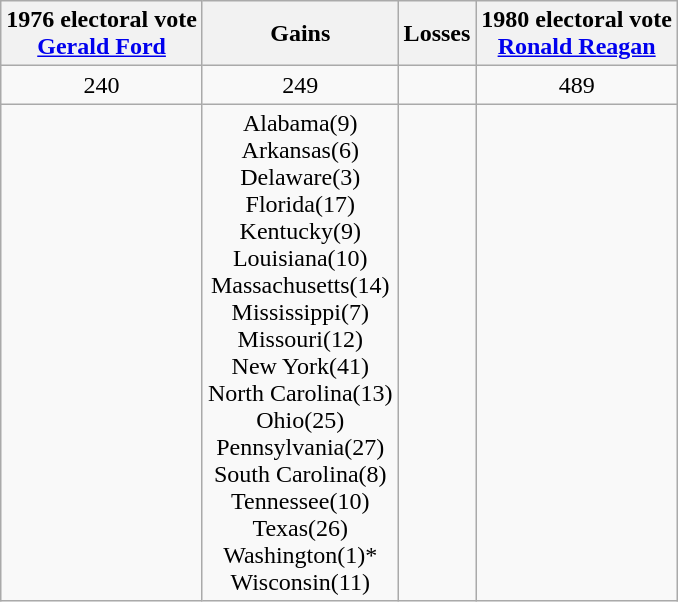<table class="wikitable" style="text-align:center">
<tr>
<th>1976 electoral vote<br><a href='#'>Gerald Ford</a></th>
<th>Gains</th>
<th>Losses</th>
<th>1980 electoral vote<br><a href='#'>Ronald Reagan</a></th>
</tr>
<tr>
<td>240</td>
<td> 249</td>
<td></td>
<td>489</td>
</tr>
<tr>
<td></td>
<td>Alabama(9)<br>Arkansas(6)<br>Delaware(3)<br>Florida(17)<br>Kentucky(9)<br>Louisiana(10)<br>Massachusetts(14)<br>Mississippi(7)<br>Missouri(12)<br>New York(41)<br>North Carolina(13)<br>Ohio(25)<br>Pennsylvania(27)<br>South Carolina(8)<br>Tennessee(10)<br>Texas(26)<br>Washington(1)*<br>Wisconsin(11)</td>
<td></td>
<td></td>
</tr>
</table>
